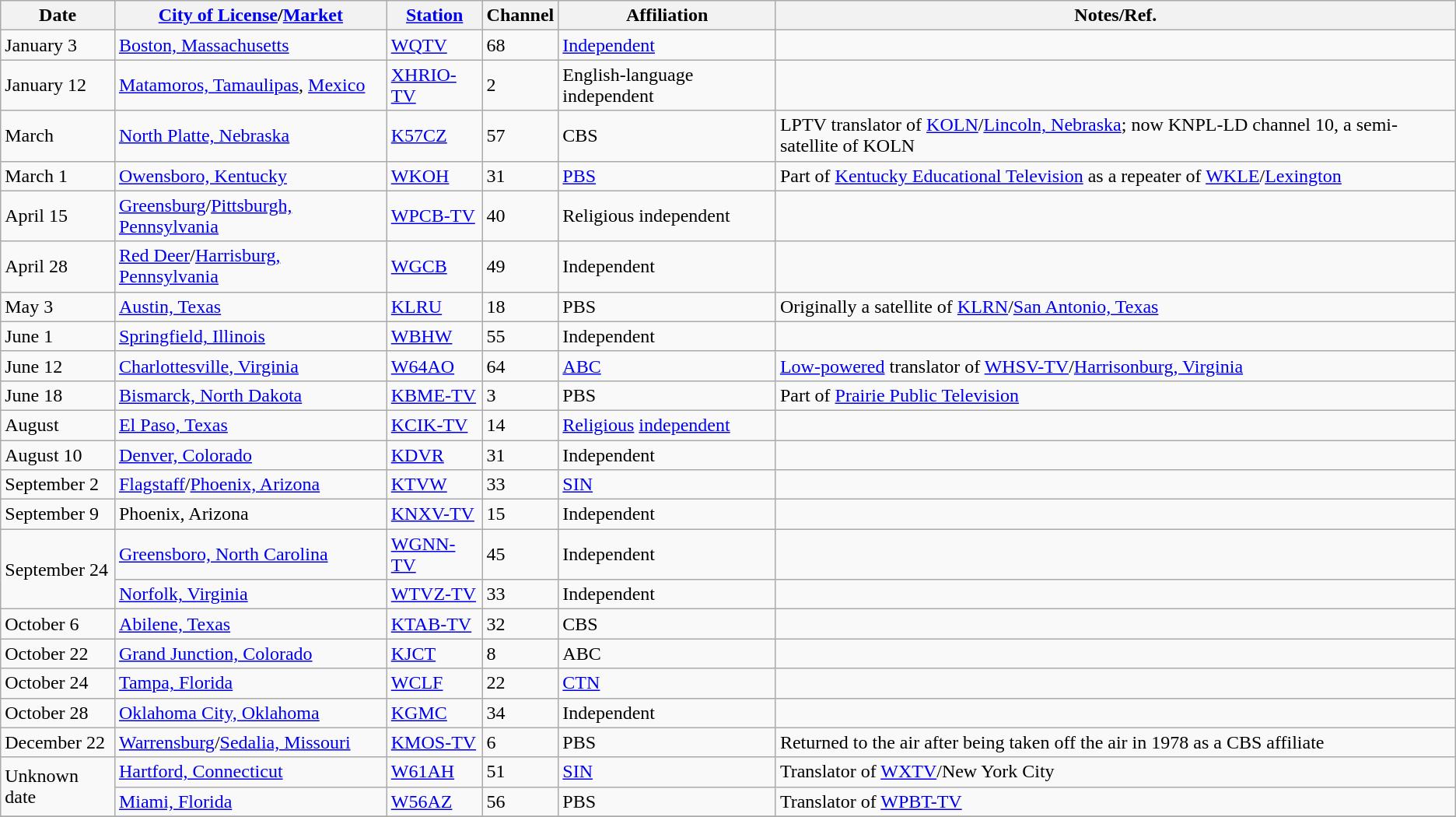<table class="wikitable sortable">
<tr>
<th>Date</th>
<th><a href='#'>City of License</a>/<a href='#'>Market</a></th>
<th><a href='#'>Station</a></th>
<th>Channel</th>
<th>Affiliation</th>
<th>Notes/Ref.</th>
</tr>
<tr>
<td>January 3</td>
<td><a href='#'>Boston, Massachusetts</a></td>
<td><a href='#'>WQTV</a></td>
<td>68</td>
<td><a href='#'>Independent</a></td>
<td></td>
</tr>
<tr>
<td>January 12</td>
<td><a href='#'>Matamoros, Tamaulipas</a>, <a href='#'>Mexico</a> <br> </td>
<td><a href='#'>XHRIO-TV</a></td>
<td>2</td>
<td>English-language independent</td>
<td></td>
</tr>
<tr>
<td>March</td>
<td><a href='#'>North Platte, Nebraska</a></td>
<td><a href='#'>K57CZ</a></td>
<td>57</td>
<td>CBS</td>
<td>LPTV translator of <a href='#'>KOLN</a>/<a href='#'>Lincoln, Nebraska</a>; now KNPL-LD channel 10, a semi-satellite of KOLN</td>
</tr>
<tr>
<td>March 1</td>
<td><a href='#'>Owensboro, Kentucky</a></td>
<td><a href='#'>WKOH</a></td>
<td>31</td>
<td><a href='#'>PBS</a></td>
<td>Part of <a href='#'>Kentucky Educational Television</a> as a repeater of <a href='#'>WKLE</a>/<a href='#'>Lexington</a></td>
</tr>
<tr>
<td>April 15</td>
<td><a href='#'>Greensburg</a>/<a href='#'>Pittsburgh, Pennsylvania</a></td>
<td><a href='#'>WPCB-TV</a></td>
<td>40</td>
<td>Religious independent</td>
<td></td>
</tr>
<tr>
<td>April 28</td>
<td><a href='#'>Red Deer</a>/<a href='#'>Harrisburg, Pennsylvania</a></td>
<td><a href='#'>WGCB</a></td>
<td>49</td>
<td>Independent</td>
<td></td>
</tr>
<tr>
<td>May 3</td>
<td><a href='#'>Austin, Texas</a></td>
<td><a href='#'>KLRU</a></td>
<td>18</td>
<td>PBS</td>
<td>Originally a satellite of <a href='#'>KLRN</a>/<a href='#'>San Antonio, Texas</a></td>
</tr>
<tr>
<td>June 1</td>
<td><a href='#'>Springfield, Illinois</a></td>
<td><a href='#'>WBHW</a></td>
<td>55</td>
<td>Independent</td>
<td></td>
</tr>
<tr>
<td>June 12</td>
<td><a href='#'>Charlottesville, Virginia</a></td>
<td><a href='#'>W64AO</a></td>
<td>64</td>
<td><a href='#'>ABC</a></td>
<td><a href='#'>Low-powered</a> translator of <a href='#'>WHSV-TV</a>/<a href='#'>Harrisonburg, Virginia</a></td>
</tr>
<tr>
<td>June 18</td>
<td><a href='#'>Bismarck, North Dakota</a></td>
<td><a href='#'>KBME-TV</a></td>
<td>3</td>
<td>PBS</td>
<td>Part of <a href='#'>Prairie Public Television</a></td>
</tr>
<tr>
<td>August</td>
<td><a href='#'>El Paso, Texas</a></td>
<td><a href='#'>KCIK-TV</a></td>
<td>14</td>
<td><a href='#'>Religious</a> <a href='#'>independent</a></td>
<td></td>
</tr>
<tr>
<td>August 10</td>
<td><a href='#'>Denver, Colorado</a></td>
<td><a href='#'>KDVR</a></td>
<td>31</td>
<td>Independent</td>
<td></td>
</tr>
<tr>
<td>September 2</td>
<td><a href='#'>Flagstaff</a>/<a href='#'>Phoenix, Arizona</a></td>
<td><a href='#'>KTVW</a></td>
<td>33</td>
<td><a href='#'>SIN</a></td>
<td></td>
</tr>
<tr>
<td>September 9</td>
<td>Phoenix, Arizona</td>
<td><a href='#'>KNXV-TV</a></td>
<td>15</td>
<td>Independent</td>
<td></td>
</tr>
<tr>
<td rowspan=2>September 24</td>
<td><a href='#'>Greensboro, North Carolina</a></td>
<td><a href='#'>WGNN-TV</a></td>
<td>45</td>
<td>Independent</td>
<td></td>
</tr>
<tr>
<td><a href='#'>Norfolk, Virginia</a></td>
<td><a href='#'>WTVZ-TV</a></td>
<td>33</td>
<td>Independent</td>
<td></td>
</tr>
<tr>
<td>October 6</td>
<td><a href='#'>Abilene, Texas</a></td>
<td><a href='#'>KTAB-TV</a></td>
<td>32</td>
<td>CBS</td>
<td></td>
</tr>
<tr>
<td>October 22</td>
<td><a href='#'>Grand Junction, Colorado</a></td>
<td><a href='#'>KJCT</a></td>
<td>8</td>
<td>ABC</td>
<td></td>
</tr>
<tr>
<td>October 24</td>
<td><a href='#'>Tampa, Florida</a></td>
<td><a href='#'>WCLF</a></td>
<td>22</td>
<td><a href='#'>CTN</a></td>
<td></td>
</tr>
<tr>
<td>October 28</td>
<td><a href='#'>Oklahoma City, Oklahoma</a></td>
<td><a href='#'>KGMC</a></td>
<td>34</td>
<td>Independent</td>
<td></td>
</tr>
<tr>
<td>December 22</td>
<td><a href='#'>Warrensburg</a>/<a href='#'>Sedalia, Missouri</a> <br> </td>
<td><a href='#'>KMOS-TV</a></td>
<td>6</td>
<td>PBS</td>
<td>Returned to the air after being taken off the air in 1978 as a CBS affiliate</td>
</tr>
<tr>
<td rowspan=2>Unknown date</td>
<td><a href='#'>Hartford, Connecticut</a></td>
<td><a href='#'>W61AH</a></td>
<td>51</td>
<td><a href='#'>SIN</a></td>
<td>Translator of <a href='#'>WXTV</a>/New York City</td>
</tr>
<tr>
<td><a href='#'>Miami, Florida</a></td>
<td><a href='#'>W56AZ</a></td>
<td>56</td>
<td>PBS</td>
<td>Translator of <a href='#'>WPBT-TV</a></td>
</tr>
<tr>
</tr>
</table>
